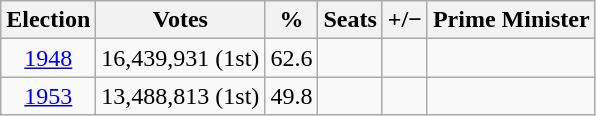<table class=wikitable style=text-align:center>
<tr>
<th>Election</th>
<th>Votes</th>
<th>%</th>
<th>Seats</th>
<th>+/−</th>
<th>Prime Minister</th>
</tr>
<tr>
<td><a href='#'>1948</a></td>
<td>16,439,931 (1st)</td>
<td>62.6</td>
<td></td>
<td></td>
<td></td>
</tr>
<tr>
<td><a href='#'>1953</a></td>
<td>13,488,813 (1st)</td>
<td>49.8</td>
<td></td>
<td></td>
<td></td>
</tr>
</table>
